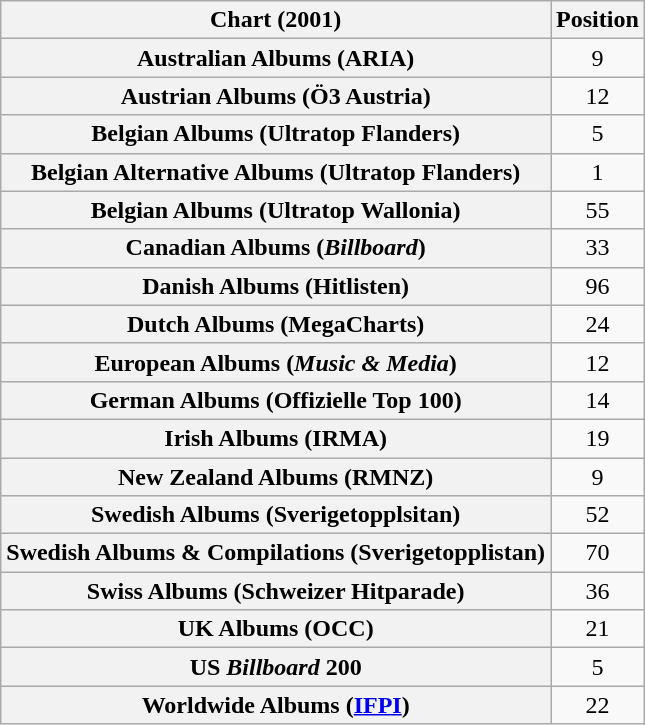<table class="wikitable sortable plainrowheaders" style="text-align:center;">
<tr>
<th scope="col">Chart (2001)</th>
<th scope="col">Position</th>
</tr>
<tr>
<th scope="row">Australian Albums (ARIA)</th>
<td align="center">9</td>
</tr>
<tr>
<th scope="row">Austrian Albums (Ö3 Austria)</th>
<td align="center">12</td>
</tr>
<tr>
<th scope="row">Belgian Albums (Ultratop Flanders)</th>
<td align="center">5</td>
</tr>
<tr>
<th scope="row">Belgian Alternative Albums (Ultratop Flanders)</th>
<td align="center">1</td>
</tr>
<tr>
<th scope="row">Belgian Albums (Ultratop Wallonia)</th>
<td align="center">55</td>
</tr>
<tr>
<th scope="row">Canadian Albums (<em>Billboard</em>)</th>
<td align="center">33</td>
</tr>
<tr>
<th scope="row">Danish Albums (Hitlisten)</th>
<td align="center">96</td>
</tr>
<tr>
<th scope="row">Dutch Albums (MegaCharts)</th>
<td align="center">24</td>
</tr>
<tr>
<th scope="row">European Albums (<em>Music & Media</em>)</th>
<td align="center">12</td>
</tr>
<tr>
<th scope="row">German Albums (Offizielle Top 100)</th>
<td align="center">14</td>
</tr>
<tr>
<th scope="row">Irish Albums (IRMA)</th>
<td align="center">19</td>
</tr>
<tr>
<th scope="row">New Zealand Albums (RMNZ)</th>
<td align="center">9</td>
</tr>
<tr>
<th scope="row">Swedish Albums (Sverigetopplsitan)</th>
<td align="center">52</td>
</tr>
<tr>
<th scope="row">Swedish Albums & Compilations (Sverigetopplistan)</th>
<td align="center">70</td>
</tr>
<tr>
<th scope="row">Swiss Albums (Schweizer Hitparade)</th>
<td align="center">36</td>
</tr>
<tr>
<th scope="row">UK Albums (OCC)</th>
<td align="center">21</td>
</tr>
<tr>
<th scope="row">US <em>Billboard</em> 200</th>
<td align="center">5</td>
</tr>
<tr>
<th scope="row">Worldwide Albums (<a href='#'>IFPI</a>)</th>
<td align="center">22</td>
</tr>
</table>
